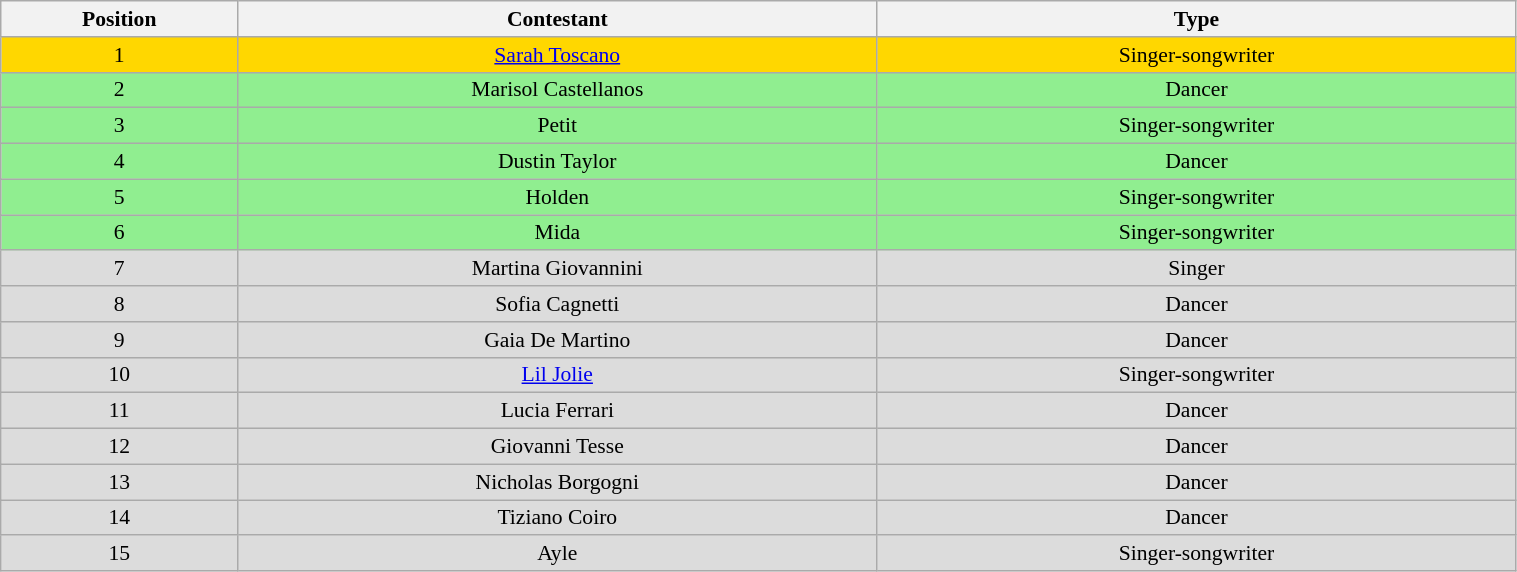<table class="wikitable" style="text-align:center; font-size:90%; border-collapse:collapse;" width=80%>
<tr>
<th width="4%">Position</th>
<th width="12%" align="center">Contestant</th>
<th width=12%>Type</th>
</tr>
<tr>
<td style="color:black; background:gold;">1</td>
<td style="color:black; background:gold;"><a href='#'>Sarah Toscano</a></td>
<td style="color:black; background:gold;">Singer-songwriter</td>
</tr>
<tr>
<td style="color:black; background:LightGreen;">2</td>
<td style="color:black; background:LightGreen;">Marisol Castellanos</td>
<td style="color:black; background:LightGreen;">Dancer</td>
</tr>
<tr>
<td style="color:black; background:LightGreen;">3</td>
<td style="color:black; background:LightGreen;">Petit</td>
<td style="color:black; background:LightGreen;">Singer-songwriter</td>
</tr>
<tr>
<td style="color:black; background:LightGreen;">4</td>
<td style="color:black; background:LightGreen;">Dustin Taylor</td>
<td style="color:black; background:LightGreen;">Dancer</td>
</tr>
<tr>
<td style="color:black; background:LightGreen;">5</td>
<td style="color:black; background:LightGreen;">Holden</td>
<td style="color:black; background:LightGreen;">Singer-songwriter</td>
</tr>
<tr>
<td style="color:black; background:LightGreen;">6</td>
<td style="color:black; background:LightGreen;">Mida</td>
<td style="color:black; background:LightGreen;">Singer-songwriter</td>
</tr>
<tr>
<td style="background:#DCDCDC;">7</td>
<td style="background:#DCDCDC;">Martina Giovannini</td>
<td style="background:#DCDCDC;">Singer</td>
</tr>
<tr>
<td style="background:#DCDCDC;">8</td>
<td style="background:#DCDCDC;">Sofia Cagnetti</td>
<td style="background:#DCDCDC;">Dancer</td>
</tr>
<tr>
<td style="background:#DCDCDC;">9</td>
<td style="background:#DCDCDC;">Gaia De Martino</td>
<td style="background:#DCDCDC;">Dancer</td>
</tr>
<tr>
<td style="background:#DCDCDC;">10</td>
<td style="background:#DCDCDC;"><a href='#'>Lil Jolie</a></td>
<td style="background:#DCDCDC;">Singer-songwriter</td>
</tr>
<tr>
<td style="background:#DCDCDC;">11</td>
<td style="background:#DCDCDC;">Lucia Ferrari</td>
<td style="background:#DCDCDC;">Dancer</td>
</tr>
<tr>
<td style="background:#DCDCDC;">12</td>
<td style="background:#DCDCDC;">Giovanni Tesse</td>
<td style="background:#DCDCDC;">Dancer</td>
</tr>
<tr>
<td style="background:#DCDCDC;">13</td>
<td style="background:#DCDCDC;">Nicholas Borgogni</td>
<td style="background:#DCDCDC;">Dancer</td>
</tr>
<tr>
<td style="background:#DCDCDC;">14</td>
<td style="background:#DCDCDC;">Tiziano Coiro</td>
<td style="background:#DCDCDC;">Dancer</td>
</tr>
<tr>
<td style="background:#DCDCDC;">15</td>
<td style="background:#DCDCDC;">Ayle</td>
<td style="background:#DCDCDC;">Singer-songwriter</td>
</tr>
</table>
